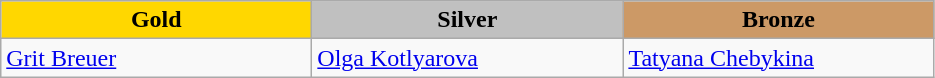<table class="wikitable" style="text-align:left">
<tr align="center">
<td width=200 bgcolor=gold><strong>Gold</strong></td>
<td width=200 bgcolor=silver><strong>Silver</strong></td>
<td width=200 bgcolor=CC9966><strong>Bronze</strong></td>
</tr>
<tr>
<td><a href='#'>Grit Breuer</a><br><em></em></td>
<td><a href='#'>Olga Kotlyarova</a><br><em></em></td>
<td><a href='#'>Tatyana Chebykina</a><br><em></em></td>
</tr>
</table>
